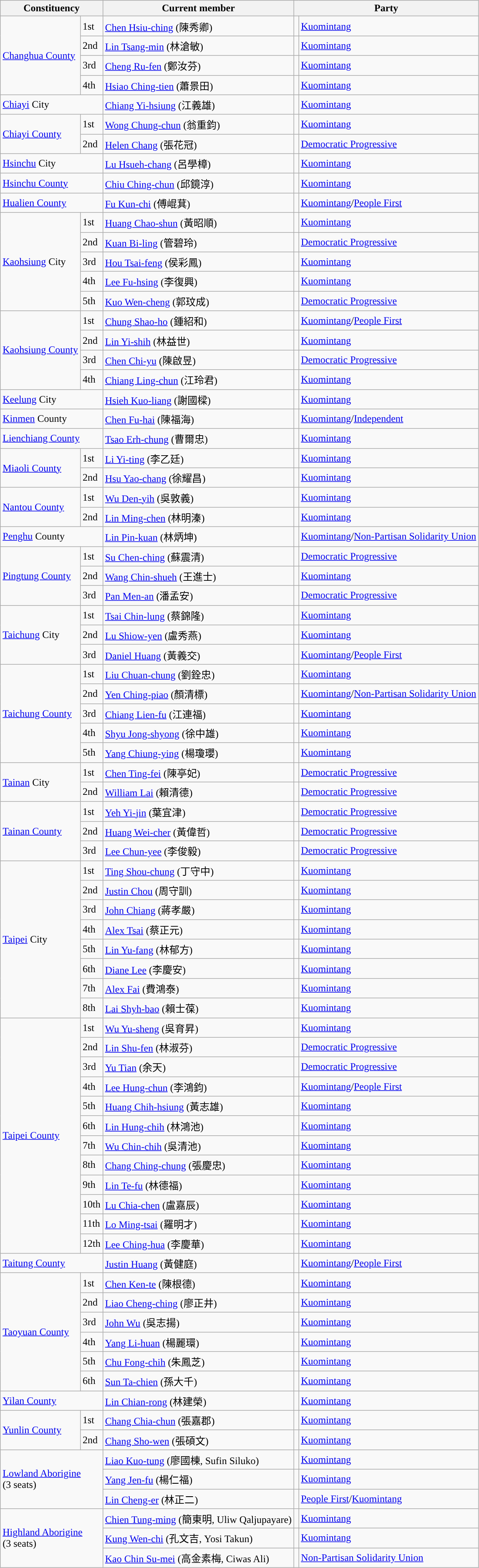<table class=wikitable>
<tr>
<th colspan=2>Constituency</th>
<th>Current member</th>
<th colspan=2>Party</th>
</tr>
<tr>
<td rowspan=4><a href='#'>Changhua County</a></td>
<td>1st</td>
<td><a href='#'>Chen Hsiu-ching</a> (陳秀卿)</td>
<td style="background-color: "></td>
<td><a href='#'>Kuomintang</a></td>
</tr>
<tr>
<td>2nd</td>
<td><a href='#'>Lin Tsang-min</a> (林滄敏)</td>
<td style="background-color: "></td>
<td><a href='#'>Kuomintang</a></td>
</tr>
<tr>
<td>3rd</td>
<td><a href='#'>Cheng Ru-fen</a> (鄭汝芬)</td>
<td style="background-color: "></td>
<td><a href='#'>Kuomintang</a></td>
</tr>
<tr>
<td>4th</td>
<td><a href='#'>Hsiao Ching-tien</a> (蕭景田)</td>
<td style="background-color: "></td>
<td><a href='#'>Kuomintang</a></td>
</tr>
<tr>
<td colspan=2><a href='#'>Chiayi</a> City</td>
<td><a href='#'>Chiang Yi-hsiung</a> (江義雄)</td>
<td style="background-color: "></td>
<td><a href='#'>Kuomintang</a></td>
</tr>
<tr>
<td rowspan=2><a href='#'>Chiayi County</a></td>
<td>1st</td>
<td><a href='#'>Wong Chung-chun</a> (翁重鈞)</td>
<td style="background-color: "></td>
<td><a href='#'>Kuomintang</a></td>
</tr>
<tr>
<td>2nd</td>
<td><a href='#'>Helen Chang</a> (張花冠)</td>
<td style="background-color: "></td>
<td><a href='#'>Democratic Progressive</a></td>
</tr>
<tr>
<td colspan=2><a href='#'>Hsinchu</a> City</td>
<td><a href='#'>Lu Hsueh-chang</a> (呂學樟)</td>
<td style="background-color: "></td>
<td><a href='#'>Kuomintang</a></td>
</tr>
<tr>
<td colspan=2><a href='#'>Hsinchu County</a></td>
<td><a href='#'>Chiu Ching-chun</a> (邱鏡淳)</td>
<td style="background-color: "></td>
<td><a href='#'>Kuomintang</a></td>
</tr>
<tr>
<td colspan=2><a href='#'>Hualien County</a></td>
<td><a href='#'>Fu Kun-chi</a> (傅崐萁)</td>
<td style="background-color: "></td>
<td><a href='#'>Kuomintang</a>/<a href='#'>People First</a></td>
</tr>
<tr>
<td rowspan=5><a href='#'>Kaohsiung</a> City</td>
<td>1st</td>
<td><a href='#'>Huang Chao-shun</a> (黃昭順)</td>
<td style="background-color: "></td>
<td><a href='#'>Kuomintang</a></td>
</tr>
<tr>
<td>2nd</td>
<td><a href='#'>Kuan Bi-ling</a> (管碧玲)</td>
<td style="background-color: "></td>
<td><a href='#'>Democratic Progressive</a></td>
</tr>
<tr>
<td>3rd</td>
<td><a href='#'>Hou Tsai-feng</a> (侯彩鳳)</td>
<td style="background-color: "></td>
<td><a href='#'>Kuomintang</a></td>
</tr>
<tr>
<td>4th</td>
<td><a href='#'>Lee Fu-hsing</a> (李復興)</td>
<td style="background-color: "></td>
<td><a href='#'>Kuomintang</a></td>
</tr>
<tr>
<td>5th</td>
<td><a href='#'>Kuo Wen-cheng</a> (郭玟成)</td>
<td style="background-color: "></td>
<td><a href='#'>Democratic Progressive</a></td>
</tr>
<tr>
<td rowspan=4><a href='#'>Kaohsiung County</a></td>
<td>1st</td>
<td><a href='#'>Chung Shao-ho</a> (鍾紹和)</td>
<td style="background-color: "></td>
<td><a href='#'>Kuomintang</a>/<a href='#'>People First</a></td>
</tr>
<tr>
<td>2nd</td>
<td><a href='#'>Lin Yi-shih</a> (林益世)</td>
<td style="background-color: "></td>
<td><a href='#'>Kuomintang</a></td>
</tr>
<tr>
<td>3rd</td>
<td><a href='#'>Chen Chi-yu</a> (陳啟昱)</td>
<td style="background-color: "></td>
<td><a href='#'>Democratic Progressive</a></td>
</tr>
<tr>
<td>4th</td>
<td><a href='#'>Chiang Ling-chun</a> (江玲君)</td>
<td style="background-color: "></td>
<td><a href='#'>Kuomintang</a></td>
</tr>
<tr>
<td colspan=2><a href='#'>Keelung</a> City</td>
<td><a href='#'>Hsieh Kuo-liang</a> (謝國樑)</td>
<td style="background-color: "></td>
<td><a href='#'>Kuomintang</a></td>
</tr>
<tr>
<td colspan=2><a href='#'>Kinmen</a> County</td>
<td><a href='#'>Chen Fu-hai</a> (陳福海)</td>
<td style="background-color: "></td>
<td><a href='#'>Kuomintang</a>/<a href='#'>Independent</a></td>
</tr>
<tr>
<td colspan=2><a href='#'>Lienchiang County</a></td>
<td><a href='#'>Tsao Erh-chung</a> (曹爾忠)</td>
<td style="background-color: "></td>
<td><a href='#'>Kuomintang</a></td>
</tr>
<tr>
<td rowspan=2><a href='#'>Miaoli County</a></td>
<td>1st</td>
<td><a href='#'>Li Yi-ting</a> (李乙廷)</td>
<td style="background-color: "></td>
<td><a href='#'>Kuomintang</a></td>
</tr>
<tr>
<td>2nd</td>
<td><a href='#'>Hsu Yao-chang</a> (徐耀昌)</td>
<td style="background-color: "></td>
<td><a href='#'>Kuomintang</a></td>
</tr>
<tr>
<td rowspan=2><a href='#'>Nantou County</a></td>
<td>1st</td>
<td><a href='#'>Wu Den-yih</a> (吳敦義)</td>
<td style="background-color: "></td>
<td><a href='#'>Kuomintang</a></td>
</tr>
<tr>
<td>2nd</td>
<td><a href='#'>Lin Ming-chen</a> (林明溱)</td>
<td style="background-color: "></td>
<td><a href='#'>Kuomintang</a></td>
</tr>
<tr>
<td colspan=2><a href='#'>Penghu</a> County</td>
<td><a href='#'>Lin Pin-kuan</a> (林炳坤)</td>
<td style="background-color: "></td>
<td><a href='#'>Kuomintang</a>/<a href='#'>Non-Partisan Solidarity Union</a></td>
</tr>
<tr>
<td rowspan=3><a href='#'>Pingtung County</a></td>
<td>1st</td>
<td><a href='#'>Su Chen-ching</a> (蘇震清)</td>
<td style="background-color: "></td>
<td><a href='#'>Democratic Progressive</a></td>
</tr>
<tr>
<td>2nd</td>
<td><a href='#'>Wang Chin-shueh</a> (王進士)</td>
<td style="background-color: "></td>
<td><a href='#'>Kuomintang</a></td>
</tr>
<tr>
<td>3rd</td>
<td><a href='#'>Pan Men-an</a> (潘孟安)</td>
<td style="background-color: "></td>
<td><a href='#'>Democratic Progressive</a></td>
</tr>
<tr>
<td rowspan=3><a href='#'>Taichung</a> City</td>
<td>1st</td>
<td><a href='#'>Tsai Chin-lung</a> (蔡錦隆)</td>
<td style="background-color: "></td>
<td><a href='#'>Kuomintang</a></td>
</tr>
<tr>
<td>2nd</td>
<td><a href='#'>Lu Shiow-yen</a> (盧秀燕)</td>
<td style="background-color: "></td>
<td><a href='#'>Kuomintang</a></td>
</tr>
<tr>
<td>3rd</td>
<td><a href='#'>Daniel Huang</a> (黃義交)</td>
<td style="background-color: "></td>
<td><a href='#'>Kuomintang</a>/<a href='#'>People First</a></td>
</tr>
<tr>
<td rowspan=5><a href='#'>Taichung County</a></td>
<td>1st</td>
<td><a href='#'>Liu Chuan-chung</a> (劉銓忠)</td>
<td style="background-color: "></td>
<td><a href='#'>Kuomintang</a></td>
</tr>
<tr>
<td>2nd</td>
<td><a href='#'>Yen Ching-piao</a> (顏清標)</td>
<td style="background-color: "></td>
<td><a href='#'>Kuomintang</a>/<a href='#'>Non-Partisan Solidarity Union</a></td>
</tr>
<tr>
<td>3rd</td>
<td><a href='#'>Chiang Lien-fu</a> (江連福)</td>
<td style="background-color: "></td>
<td><a href='#'>Kuomintang</a></td>
</tr>
<tr>
<td>4th</td>
<td><a href='#'>Shyu Jong-shyong</a> (徐中雄)</td>
<td style="background-color: "></td>
<td><a href='#'>Kuomintang</a></td>
</tr>
<tr>
<td>5th</td>
<td><a href='#'>Yang Chiung-ying</a> (楊瓊瓔)</td>
<td style="background-color: "></td>
<td><a href='#'>Kuomintang</a></td>
</tr>
<tr>
<td rowspan=2><a href='#'>Tainan</a> City</td>
<td>1st</td>
<td><a href='#'>Chen Ting-fei</a> (陳亭妃)</td>
<td style="background-color: "></td>
<td><a href='#'>Democratic Progressive</a></td>
</tr>
<tr>
<td>2nd</td>
<td><a href='#'>William Lai</a> (賴清德)</td>
<td style="background-color: "></td>
<td><a href='#'>Democratic Progressive</a></td>
</tr>
<tr>
<td rowspan=3><a href='#'>Tainan County</a></td>
<td>1st</td>
<td><a href='#'>Yeh Yi-jin</a> (葉宜津)</td>
<td style="background-color: "></td>
<td><a href='#'>Democratic Progressive</a></td>
</tr>
<tr>
<td>2nd</td>
<td><a href='#'>Huang Wei-cher</a> (黃偉哲)</td>
<td style="background-color: "></td>
<td><a href='#'>Democratic Progressive</a></td>
</tr>
<tr>
<td>3rd</td>
<td><a href='#'>Lee Chun-yee</a> (李俊毅)</td>
<td style="background-color: "></td>
<td><a href='#'>Democratic Progressive</a></td>
</tr>
<tr>
<td rowspan=8><a href='#'>Taipei</a> City</td>
<td>1st</td>
<td><a href='#'>Ting Shou-chung</a> (丁守中)</td>
<td style="background-color: "></td>
<td><a href='#'>Kuomintang</a></td>
</tr>
<tr>
<td>2nd</td>
<td><a href='#'>Justin Chou</a> (周守訓)</td>
<td style="background-color: "></td>
<td><a href='#'>Kuomintang</a></td>
</tr>
<tr>
<td>3rd</td>
<td><a href='#'>John Chiang</a> (蔣孝嚴)</td>
<td style="background-color: "></td>
<td><a href='#'>Kuomintang</a></td>
</tr>
<tr>
<td>4th</td>
<td><a href='#'>Alex Tsai</a> (蔡正元)</td>
<td style="background-color: "></td>
<td><a href='#'>Kuomintang</a></td>
</tr>
<tr>
<td>5th</td>
<td><a href='#'>Lin Yu-fang</a> (林郁方)</td>
<td style="background-color: "></td>
<td><a href='#'>Kuomintang</a></td>
</tr>
<tr>
<td>6th</td>
<td><a href='#'>Diane Lee</a> (李慶安)</td>
<td style="background-color: "></td>
<td><a href='#'>Kuomintang</a></td>
</tr>
<tr>
<td>7th</td>
<td><a href='#'>Alex Fai</a> (費鴻泰)</td>
<td style="background-color: "></td>
<td><a href='#'>Kuomintang</a></td>
</tr>
<tr>
<td>8th</td>
<td><a href='#'>Lai Shyh-bao</a> (賴士葆)</td>
<td style="background-color: "></td>
<td><a href='#'>Kuomintang</a></td>
</tr>
<tr>
<td rowspan=12><a href='#'>Taipei County</a></td>
<td>1st</td>
<td><a href='#'>Wu Yu-sheng</a> (吳育昇)</td>
<td style="background-color: "></td>
<td><a href='#'>Kuomintang</a></td>
</tr>
<tr>
<td>2nd</td>
<td><a href='#'>Lin Shu-fen</a> (林淑芬)</td>
<td style="background-color: "></td>
<td><a href='#'>Democratic Progressive</a></td>
</tr>
<tr>
<td>3rd</td>
<td><a href='#'>Yu Tian</a> (余天)</td>
<td style="background-color: "></td>
<td><a href='#'>Democratic Progressive</a></td>
</tr>
<tr>
<td>4th</td>
<td><a href='#'>Lee Hung-chun</a> (李鴻鈞)</td>
<td style="background-color: "></td>
<td><a href='#'>Kuomintang</a>/<a href='#'>People First</a></td>
</tr>
<tr>
<td>5th</td>
<td><a href='#'>Huang Chih-hsiung</a> (黃志雄)</td>
<td style="background-color: "></td>
<td><a href='#'>Kuomintang</a></td>
</tr>
<tr>
<td>6th</td>
<td><a href='#'>Lin Hung-chih</a> (林鴻池)</td>
<td style="background-color: "></td>
<td><a href='#'>Kuomintang</a></td>
</tr>
<tr>
<td>7th</td>
<td><a href='#'>Wu Chin-chih</a> (吳清池)</td>
<td style="background-color: "></td>
<td><a href='#'>Kuomintang</a></td>
</tr>
<tr>
<td>8th</td>
<td><a href='#'>Chang Ching-chung</a> (張慶忠)</td>
<td style="background-color: "></td>
<td><a href='#'>Kuomintang</a></td>
</tr>
<tr>
<td>9th</td>
<td><a href='#'>Lin Te-fu</a> (林德福)</td>
<td style="background-color: "></td>
<td><a href='#'>Kuomintang</a></td>
</tr>
<tr>
<td>10th</td>
<td><a href='#'>Lu Chia-chen</a> (盧嘉辰)</td>
<td style="background-color: "></td>
<td><a href='#'>Kuomintang</a></td>
</tr>
<tr>
<td>11th</td>
<td><a href='#'>Lo Ming-tsai</a> (羅明才)</td>
<td style="background-color: "></td>
<td><a href='#'>Kuomintang</a></td>
</tr>
<tr>
<td>12th</td>
<td><a href='#'>Lee Ching-hua</a> (李慶華)</td>
<td style="background-color: "></td>
<td><a href='#'>Kuomintang</a></td>
</tr>
<tr>
<td colspan=2><a href='#'>Taitung County</a></td>
<td><a href='#'>Justin Huang</a> (黃健庭)</td>
<td style="background-color: "></td>
<td><a href='#'>Kuomintang</a>/<a href='#'>People First</a></td>
</tr>
<tr>
<td rowspan=6><a href='#'>Taoyuan County</a></td>
<td>1st</td>
<td><a href='#'>Chen Ken-te</a> (陳根德)</td>
<td style="background-color: "></td>
<td><a href='#'>Kuomintang</a></td>
</tr>
<tr>
<td>2nd</td>
<td><a href='#'>Liao Cheng-ching</a> (廖正井)</td>
<td style="background-color: "></td>
<td><a href='#'>Kuomintang</a></td>
</tr>
<tr>
<td>3rd</td>
<td><a href='#'>John Wu</a> (吳志揚)</td>
<td style="background-color: "></td>
<td><a href='#'>Kuomintang</a></td>
</tr>
<tr>
<td>4th</td>
<td><a href='#'>Yang Li-huan</a> (楊麗環)</td>
<td style="background-color: "></td>
<td><a href='#'>Kuomintang</a></td>
</tr>
<tr>
<td>5th</td>
<td><a href='#'>Chu Fong-chih</a> (朱鳳芝)</td>
<td style="background-color: "></td>
<td><a href='#'>Kuomintang</a></td>
</tr>
<tr>
<td>6th</td>
<td><a href='#'>Sun Ta-chien</a> (孫大千)</td>
<td style="background-color: "></td>
<td><a href='#'>Kuomintang</a></td>
</tr>
<tr>
<td colspan=2><a href='#'>Yilan County</a></td>
<td><a href='#'>Lin Chian-rong</a> (林建榮)</td>
<td style="background-color: "></td>
<td><a href='#'>Kuomintang</a></td>
</tr>
<tr>
<td rowspan=2><a href='#'>Yunlin County</a></td>
<td>1st</td>
<td><a href='#'>Chang Chia-chun</a> (張嘉郡)</td>
<td style="background-color: "></td>
<td><a href='#'>Kuomintang</a></td>
</tr>
<tr>
<td>2nd</td>
<td><a href='#'>Chang Sho-wen</a> (張碩文)</td>
<td style="background-color: "></td>
<td><a href='#'>Kuomintang</a></td>
</tr>
<tr>
<td colspan=2 rowspan=3><a href='#'>Lowland Aborigine</a><br>(3 seats)</td>
<td><a href='#'>Liao Kuo-tung</a> (廖國棟, Sufin Siluko)</td>
<td style="background-color: "></td>
<td><a href='#'>Kuomintang</a></td>
</tr>
<tr>
<td><a href='#'>Yang Jen-fu</a> (楊仁福)</td>
<td style="background-color: "></td>
<td><a href='#'>Kuomintang</a></td>
</tr>
<tr>
<td><a href='#'>Lin Cheng-er</a> (林正二)</td>
<td style="background-color: "></td>
<td><a href='#'>People First</a>/<a href='#'>Kuomintang</a></td>
</tr>
<tr>
<td colspan=2 rowspan=3><a href='#'>Highland Aborigine</a><br>(3 seats)</td>
<td><a href='#'>Chien Tung-ming</a> (簡東明, Uliw Qaljupayare)</td>
<td style="background-color: "></td>
<td><a href='#'>Kuomintang</a></td>
</tr>
<tr>
<td><a href='#'>Kung Wen-chi</a> (孔文吉, Yosi Takun)</td>
<td style="background-color: "></td>
<td><a href='#'>Kuomintang</a></td>
</tr>
<tr>
<td><a href='#'>Kao Chin Su-mei</a> (高金素梅, Ciwas Ali)</td>
<td style="background-color: "></td>
<td><a href='#'>Non-Partisan Solidarity Union</a></td>
</tr>
</table>
